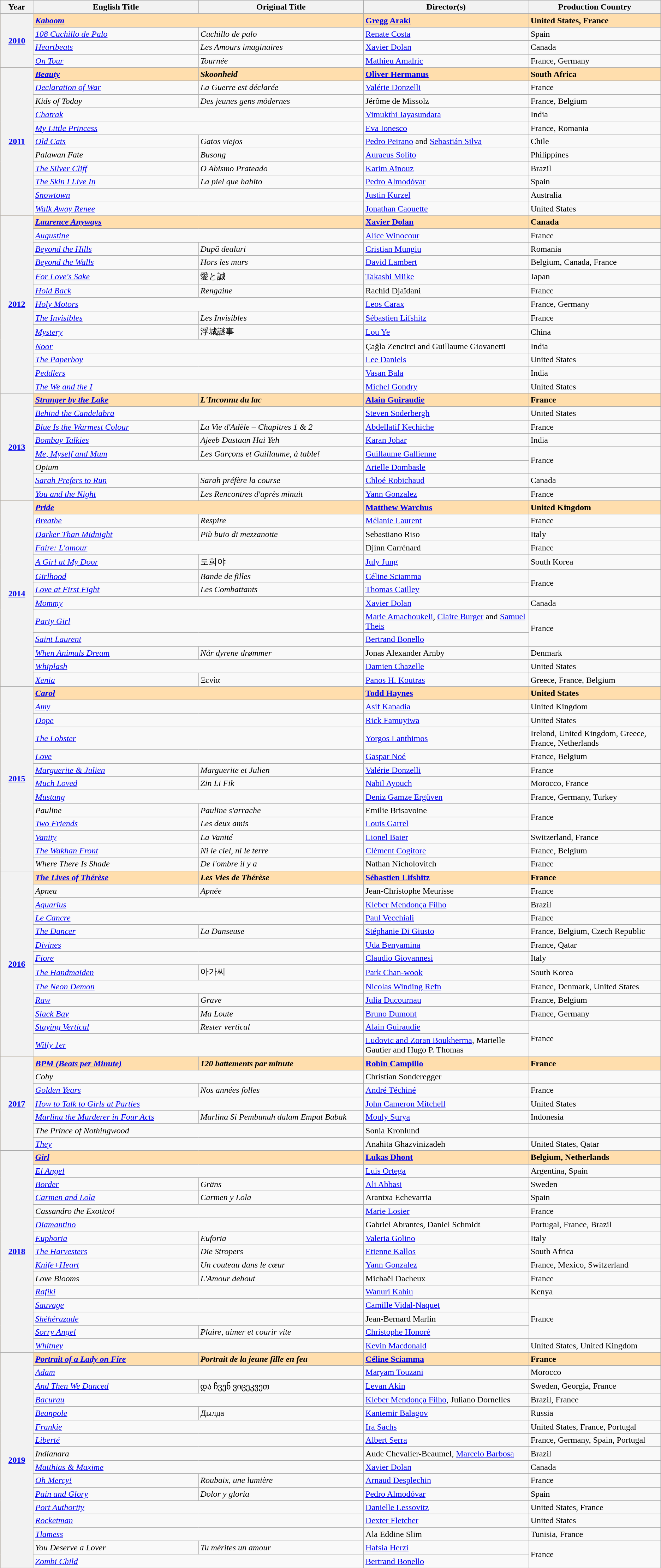<table class="wikitable">
<tr>
<th scope="col" style="width:5%">Year</th>
<th scope="col" style="width:25%">English Title</th>
<th scope="col" style="width:25%">Original Title</th>
<th scope="col" style="width:25%">Director(s)</th>
<th scope="col" style="width:20%">Production Country</th>
</tr>
<tr style="background:#FFDEAD;">
<th rowspan="4"><a href='#'>2010</a><br></th>
<td colspan="2"><strong><em><a href='#'>Kaboom</a></em></strong></td>
<td><strong><a href='#'>Gregg Araki</a></strong></td>
<td><strong>United States, France</strong></td>
</tr>
<tr>
<td><em><a href='#'>108 Cuchillo de Palo</a></em></td>
<td><em>Cuchillo de palo</em></td>
<td><a href='#'>Renate Costa</a></td>
<td>Spain</td>
</tr>
<tr>
<td><em><a href='#'>Heartbeats</a></em></td>
<td><em>Les Amours imaginaires</em></td>
<td><a href='#'>Xavier Dolan</a></td>
<td>Canada</td>
</tr>
<tr>
<td><em><a href='#'>On Tour</a></em></td>
<td><em>Tournée</em></td>
<td><a href='#'>Mathieu Amalric</a></td>
<td>France, Germany</td>
</tr>
<tr style="background:#FFDEAD;">
<th rowspan="11"><a href='#'>2011</a><br></th>
<td><strong><em><a href='#'>Beauty</a></em></strong></td>
<td><strong><em>Skoonheid</em></strong></td>
<td><strong><a href='#'>Oliver Hermanus</a></strong></td>
<td><strong>South Africa</strong></td>
</tr>
<tr>
<td><em><a href='#'>Declaration of War</a></em></td>
<td><em>La Guerre est déclarée</em></td>
<td><a href='#'>Valérie Donzelli</a></td>
<td>France</td>
</tr>
<tr>
<td><em>Kids of Today</em></td>
<td><em>Des jeunes gens mödernes</em></td>
<td>Jérôme de Missolz</td>
<td>France, Belgium</td>
</tr>
<tr>
<td colspan="2"><em><a href='#'>Chatrak</a></em></td>
<td><a href='#'>Vimukthi Jayasundara</a></td>
<td>India</td>
</tr>
<tr>
<td colspan="2"><em><a href='#'>My Little Princess</a></em></td>
<td><a href='#'>Eva Ionesco</a></td>
<td>France, Romania</td>
</tr>
<tr>
<td><em><a href='#'>Old Cats</a></em></td>
<td><em>Gatos viejos</em></td>
<td><a href='#'>Pedro Peirano</a> and <a href='#'>Sebastián Silva</a></td>
<td>Chile</td>
</tr>
<tr>
<td><em>Palawan Fate</em></td>
<td><em>Busong</em></td>
<td><a href='#'>Auraeus Solito</a></td>
<td>Philippines</td>
</tr>
<tr>
<td><em><a href='#'>The Silver Cliff</a></em></td>
<td><em>O Abismo Prateado</em></td>
<td><a href='#'>Karim Aïnouz</a></td>
<td>Brazil</td>
</tr>
<tr>
<td><em><a href='#'>The Skin I Live In</a></em></td>
<td><em>La piel que habito</em></td>
<td><a href='#'>Pedro Almodóvar</a></td>
<td>Spain</td>
</tr>
<tr>
<td colspan="2"><em><a href='#'>Snowtown</a></em></td>
<td><a href='#'>Justin Kurzel</a></td>
<td>Australia</td>
</tr>
<tr>
<td colspan="2"><em><a href='#'>Walk Away Renee</a></em></td>
<td><a href='#'>Jonathan Caouette</a></td>
<td>United States</td>
</tr>
<tr style="background:#FFDEAD;">
<th rowspan="13"><a href='#'>2012</a><br></th>
<td colspan="2"><strong><em><a href='#'>Laurence Anyways</a></em></strong></td>
<td><strong><a href='#'>Xavier Dolan</a></strong></td>
<td><strong>Canada</strong></td>
</tr>
<tr>
<td colspan="2"><em><a href='#'>Augustine</a></em></td>
<td><a href='#'>Alice Winocour</a></td>
<td>France</td>
</tr>
<tr>
<td><em><a href='#'>Beyond the Hills</a></em></td>
<td><em>După dealuri</em></td>
<td><a href='#'>Cristian Mungiu</a></td>
<td>Romania</td>
</tr>
<tr>
<td><em><a href='#'>Beyond the Walls</a></em></td>
<td><em>Hors les murs</em></td>
<td><a href='#'>David Lambert</a></td>
<td>Belgium, Canada, France</td>
</tr>
<tr>
<td><em><a href='#'>For Love's Sake</a></em></td>
<td>愛と誠</td>
<td><a href='#'>Takashi Miike</a></td>
<td>Japan</td>
</tr>
<tr>
<td><em><a href='#'>Hold Back</a></em></td>
<td><em>Rengaine</em></td>
<td>Rachid Djaïdani</td>
<td>France</td>
</tr>
<tr>
<td colspan="2"><em><a href='#'>Holy Motors</a></em></td>
<td><a href='#'>Leos Carax</a></td>
<td>France, Germany</td>
</tr>
<tr>
<td><em><a href='#'>The Invisibles</a></em></td>
<td><em>Les Invisibles</em></td>
<td><a href='#'>Sébastien Lifshitz</a></td>
<td>France</td>
</tr>
<tr>
<td><em><a href='#'>Mystery</a></em></td>
<td>浮城謎事</td>
<td><a href='#'>Lou Ye</a></td>
<td>China</td>
</tr>
<tr>
<td colspan="2"><em><a href='#'>Noor</a></em></td>
<td>Çağla Zencirci and Guillaume Giovanetti</td>
<td>India</td>
</tr>
<tr>
<td colspan="2"><em><a href='#'>The Paperboy</a></em></td>
<td><a href='#'>Lee Daniels</a></td>
<td>United States</td>
</tr>
<tr>
<td colspan="2"><em><a href='#'>Peddlers</a></em></td>
<td><a href='#'>Vasan Bala</a></td>
<td>India</td>
</tr>
<tr>
<td colspan="2"><em><a href='#'>The We and the I</a></em></td>
<td><a href='#'>Michel Gondry</a></td>
<td>United States</td>
</tr>
<tr style="background:#FFDEAD;">
<th rowspan="8"><a href='#'>2013</a><br></th>
<td><strong><em><a href='#'>Stranger by the Lake</a></em></strong></td>
<td><strong><em>L'Inconnu du lac</em></strong></td>
<td><strong><a href='#'>Alain Guiraudie</a></strong></td>
<td><strong>France</strong></td>
</tr>
<tr>
<td colspan="2"><em><a href='#'>Behind the Candelabra</a></em></td>
<td><a href='#'>Steven Soderbergh</a></td>
<td>United States</td>
</tr>
<tr>
<td><em><a href='#'>Blue Is the Warmest Colour</a></em></td>
<td><em>La Vie d'Adèle – Chapitres 1 & 2</em></td>
<td><a href='#'>Abdellatif Kechiche</a></td>
<td>France</td>
</tr>
<tr>
<td><em><a href='#'>Bombay Talkies</a></em></td>
<td><em>Ajeeb Dastaan Hai Yeh</em></td>
<td><a href='#'>Karan Johar</a></td>
<td>India</td>
</tr>
<tr>
<td><em><a href='#'>Me, Myself and Mum</a></em></td>
<td><em>Les Garçons et Guillaume, à table!</em></td>
<td><a href='#'>Guillaume Gallienne</a></td>
<td rowspan="2">France</td>
</tr>
<tr>
<td colspan="2"><em>Opium</em></td>
<td><a href='#'>Arielle Dombasle</a></td>
</tr>
<tr>
<td><em><a href='#'>Sarah Prefers to Run</a></em></td>
<td><em>Sarah préfère la course</em></td>
<td><a href='#'>Chloé Robichaud</a></td>
<td>Canada</td>
</tr>
<tr>
<td><em><a href='#'>You and the Night</a></em></td>
<td><em>Les Rencontres d'après minuit</em></td>
<td><a href='#'>Yann Gonzalez</a></td>
<td>France</td>
</tr>
<tr style="background:#FFDEAD;">
<th rowspan="13"><a href='#'>2014</a><br></th>
<td colspan="2"><strong><em><a href='#'>Pride</a></em></strong></td>
<td><strong><a href='#'>Matthew Warchus</a></strong></td>
<td><strong>United Kingdom</strong></td>
</tr>
<tr>
<td><em><a href='#'>Breathe</a></em></td>
<td><em>Respire</em></td>
<td><a href='#'>Mélanie Laurent</a></td>
<td>France</td>
</tr>
<tr>
<td><em><a href='#'>Darker Than Midnight</a></em></td>
<td><em>Più buio di mezzanotte</em></td>
<td>Sebastiano Riso</td>
<td>Italy</td>
</tr>
<tr>
<td colspan="2"><em><a href='#'>Faire: L'amour</a></em></td>
<td>Djinn Carrénard</td>
<td>France</td>
</tr>
<tr>
<td><em><a href='#'>A Girl at My Door</a></em></td>
<td>도희야</td>
<td><a href='#'>July Jung</a></td>
<td>South Korea</td>
</tr>
<tr>
<td><em><a href='#'>Girlhood</a></em></td>
<td><em>Bande de filles</em></td>
<td><a href='#'>Céline Sciamma</a></td>
<td rowspan="2">France</td>
</tr>
<tr>
<td><em><a href='#'>Love at First Fight</a></em></td>
<td><em>Les Combattants</em></td>
<td><a href='#'>Thomas Cailley</a></td>
</tr>
<tr>
<td colspan="2"><em><a href='#'>Mommy</a></em></td>
<td><a href='#'>Xavier Dolan</a></td>
<td>Canada</td>
</tr>
<tr>
<td colspan="2"><em><a href='#'>Party Girl</a></em></td>
<td><a href='#'>Marie Amachoukeli</a>, <a href='#'>Claire Burger</a> and <a href='#'>Samuel Theis</a></td>
<td rowspan="2">France</td>
</tr>
<tr>
<td colspan="2"><em><a href='#'>Saint Laurent</a></em></td>
<td><a href='#'>Bertrand Bonello</a></td>
</tr>
<tr>
<td><em><a href='#'>When Animals Dream</a></em></td>
<td><em>Når dyrene drømmer</em></td>
<td>Jonas Alexander Arnby</td>
<td>Denmark</td>
</tr>
<tr>
<td colspan="2"><em><a href='#'>Whiplash</a></em></td>
<td><a href='#'>Damien Chazelle</a></td>
<td>United States</td>
</tr>
<tr>
<td><em><a href='#'>Xenia</a></em></td>
<td>Ξενία</td>
<td><a href='#'>Panos H. Koutras</a></td>
<td>Greece, France, Belgium</td>
</tr>
<tr style="background:#FFDEAD;">
<th rowspan="13"><a href='#'>2015</a><br></th>
<td colspan="2"><strong><em><a href='#'>Carol</a></em></strong></td>
<td><strong><a href='#'>Todd Haynes</a></strong></td>
<td><strong>United States</strong></td>
</tr>
<tr>
<td colspan="2"><em><a href='#'>Amy</a></em></td>
<td><a href='#'>Asif Kapadia</a></td>
<td>United Kingdom</td>
</tr>
<tr>
<td colspan="2"><em><a href='#'>Dope</a></em></td>
<td><a href='#'>Rick Famuyiwa</a></td>
<td>United States</td>
</tr>
<tr>
<td colspan="2"><em><a href='#'>The Lobster</a></em></td>
<td><a href='#'>Yorgos Lanthimos</a></td>
<td>Ireland, United Kingdom, Greece, France, Netherlands</td>
</tr>
<tr>
<td colspan="2"><em><a href='#'>Love</a></em></td>
<td><a href='#'>Gaspar Noé</a></td>
<td>France, Belgium</td>
</tr>
<tr>
<td><em><a href='#'>Marguerite & Julien</a></em></td>
<td><em>Marguerite et Julien</em></td>
<td><a href='#'>Valérie Donzelli</a></td>
<td>France</td>
</tr>
<tr>
<td><em><a href='#'>Much Loved</a></em></td>
<td><em>Zin Li Fik</em></td>
<td><a href='#'>Nabil Ayouch</a></td>
<td>Morocco, France</td>
</tr>
<tr>
<td colspan="2"><em><a href='#'>Mustang</a></em></td>
<td><a href='#'>Deniz Gamze Ergüven</a></td>
<td>France, Germany, Turkey</td>
</tr>
<tr>
<td><em>Pauline</em></td>
<td><em>Pauline s'arrache</em></td>
<td>Emilie Brisavoine</td>
<td rowspan="2">France</td>
</tr>
<tr>
<td><em><a href='#'>Two Friends</a></em></td>
<td><em>Les deux amis</em></td>
<td><a href='#'>Louis Garrel</a></td>
</tr>
<tr>
<td><em><a href='#'>Vanity</a></em></td>
<td><em>La Vanité</em></td>
<td><a href='#'>Lionel Baier</a></td>
<td>Switzerland, France</td>
</tr>
<tr>
<td><em><a href='#'>The Wakhan Front</a></em></td>
<td><em>Ni le ciel, ni le terre</em></td>
<td><a href='#'>Clément Cogitore</a></td>
<td>France, Belgium</td>
</tr>
<tr>
<td><em>Where There Is Shade</em></td>
<td><em>De l'ombre il y a</em></td>
<td>Nathan Nicholovitch</td>
<td>France</td>
</tr>
<tr style="background:#FFDEAD;">
<th rowspan="13"><a href='#'>2016</a><br></th>
<td><strong><em><a href='#'>The Lives of Thérèse</a></em></strong></td>
<td><strong><em>Les Vies de Thérèse</em></strong></td>
<td><strong><a href='#'>Sébastien Lifshitz</a></strong></td>
<td><strong>France</strong></td>
</tr>
<tr>
<td><em>Apnea</em></td>
<td><em>Apnée</em></td>
<td>Jean-Christophe Meurisse</td>
<td>France</td>
</tr>
<tr>
<td colspan="2"><em><a href='#'>Aquarius</a></em></td>
<td><a href='#'>Kleber Mendonça Filho</a></td>
<td>Brazil</td>
</tr>
<tr>
<td colspan="2"><em><a href='#'>Le Cancre</a></em></td>
<td><a href='#'>Paul Vecchiali</a></td>
<td>France</td>
</tr>
<tr>
<td><em><a href='#'>The Dancer</a></em></td>
<td><em>La Danseuse</em></td>
<td><a href='#'>Stéphanie Di Giusto</a></td>
<td>France, Belgium, Czech Republic</td>
</tr>
<tr>
<td colspan="2"><em><a href='#'>Divines</a></em></td>
<td><a href='#'>Uda Benyamina</a></td>
<td>France, Qatar</td>
</tr>
<tr>
<td colspan="2"><em><a href='#'>Fiore</a></em></td>
<td><a href='#'>Claudio Giovannesi</a></td>
<td>Italy</td>
</tr>
<tr>
<td><em><a href='#'>The Handmaiden</a></em></td>
<td>아가씨</td>
<td><a href='#'>Park Chan-wook</a></td>
<td>South Korea</td>
</tr>
<tr>
<td colspan="2"><em><a href='#'>The Neon Demon</a></em></td>
<td><a href='#'>Nicolas Winding Refn</a></td>
<td>France, Denmark, United States</td>
</tr>
<tr>
<td><em><a href='#'>Raw</a></em></td>
<td><em>Grave</em></td>
<td><a href='#'>Julia Ducournau</a></td>
<td>France, Belgium</td>
</tr>
<tr>
<td><em><a href='#'>Slack Bay</a></em></td>
<td><em>Ma Loute</em></td>
<td><a href='#'>Bruno Dumont</a></td>
<td>France, Germany</td>
</tr>
<tr>
<td><em><a href='#'>Staying Vertical</a></em></td>
<td><em>Rester vertical</em></td>
<td><a href='#'>Alain Guiraudie</a></td>
<td rowspan="2">France</td>
</tr>
<tr>
<td colspan="2"><em><a href='#'>Willy 1er</a></em></td>
<td><a href='#'>Ludovic and Zoran Boukherma</a>, Marielle Gautier and Hugo P. Thomas</td>
</tr>
<tr style="background:#FFDEAD;">
<th rowspan="7"><a href='#'>2017</a><br></th>
<td><strong><em><a href='#'>BPM (Beats per Minute)</a></em></strong></td>
<td><strong><em>120 battements par minute</em></strong></td>
<td><strong><a href='#'>Robin Campillo</a></strong></td>
<td><strong>France</strong></td>
</tr>
<tr>
<td colspan="2"><em>Coby</em></td>
<td>Christian Sonderegger</td>
<td></td>
</tr>
<tr>
<td><em><a href='#'>Golden Years</a></em></td>
<td><em>Nos années folles</em></td>
<td><a href='#'>André Téchiné</a></td>
<td>France</td>
</tr>
<tr>
<td colspan="2"><em><a href='#'>How to Talk to Girls at Parties</a></em></td>
<td><a href='#'>John Cameron Mitchell</a></td>
<td>United States</td>
</tr>
<tr>
<td><em><a href='#'>Marlina the Murderer in Four Acts</a></em></td>
<td><em>Marlina Si Pembunuh dalam Empat Babak</em></td>
<td><a href='#'>Mouly Surya</a></td>
<td>Indonesia</td>
</tr>
<tr>
<td colspan="2"><em>The Prince of Nothingwood</em></td>
<td>Sonia Kronlund</td>
<td></td>
</tr>
<tr>
<td colspan="2"><em><a href='#'>They</a></em></td>
<td>Anahita Ghazvinizadeh</td>
<td>United States, Qatar</td>
</tr>
<tr style="background:#FFDEAD;">
<th rowspan="15"><a href='#'>2018</a><br></th>
<td colspan="2"><strong><em><a href='#'>Girl</a></em></strong></td>
<td><strong><a href='#'>Lukas Dhont</a></strong></td>
<td><strong>Belgium, Netherlands</strong></td>
</tr>
<tr>
<td colspan="2"><em><a href='#'>El Angel</a></em></td>
<td><a href='#'>Luis Ortega</a></td>
<td>Argentina, Spain</td>
</tr>
<tr>
<td><em><a href='#'>Border</a></em></td>
<td><em>Gräns</em></td>
<td><a href='#'>Ali Abbasi</a></td>
<td>Sweden</td>
</tr>
<tr>
<td><em><a href='#'>Carmen and Lola</a></em></td>
<td><em>Carmen y Lola</em></td>
<td>Arantxa Echevarria</td>
<td>Spain</td>
</tr>
<tr>
<td colspan="2"><em>Cassandro the Exotico!</em></td>
<td><a href='#'>Marie Losier</a></td>
<td>France</td>
</tr>
<tr>
<td colspan="2"><em><a href='#'>Diamantino</a></em></td>
<td>Gabriel Abrantes, Daniel Schmidt</td>
<td>Portugal, France, Brazil</td>
</tr>
<tr>
<td><em><a href='#'>Euphoria</a></em></td>
<td><em>Euforia</em></td>
<td><a href='#'>Valeria Golino</a></td>
<td>Italy</td>
</tr>
<tr>
<td><em><a href='#'>The Harvesters</a></em></td>
<td><em>Die Stropers</em></td>
<td><a href='#'>Etienne Kallos</a></td>
<td>South Africa</td>
</tr>
<tr>
<td><em><a href='#'>Knife+Heart</a></em></td>
<td><em>Un couteau dans le cœur</em></td>
<td><a href='#'>Yann Gonzalez</a></td>
<td>France, Mexico, Switzerland</td>
</tr>
<tr>
<td><em>Love Blooms</em></td>
<td><em>L'Amour debout</em></td>
<td>Michaël Dacheux</td>
<td>France</td>
</tr>
<tr>
<td colspan="2"><em><a href='#'>Rafiki</a></em></td>
<td><a href='#'>Wanuri Kahiu</a></td>
<td>Kenya</td>
</tr>
<tr>
<td colspan="2"><em><a href='#'>Sauvage</a></em></td>
<td><a href='#'>Camille Vidal-Naquet</a></td>
<td rowspan="3">France</td>
</tr>
<tr>
<td colspan="2"><em><a href='#'>Shéhérazade</a></em></td>
<td>Jean-Bernard Marlin</td>
</tr>
<tr>
<td><em><a href='#'>Sorry Angel</a></em></td>
<td><em>Plaire, aimer et courir vite</em></td>
<td><a href='#'>Christophe Honoré</a></td>
</tr>
<tr>
<td colspan="2"><em><a href='#'>Whitney</a></em></td>
<td><a href='#'>Kevin Macdonald</a></td>
<td>United States, United Kingdom</td>
</tr>
<tr style="background:#FFDEAD;">
<th rowspan="16"><a href='#'>2019</a><br></th>
<td><strong><em><a href='#'>Portrait of a Lady on Fire</a></em></strong></td>
<td><strong><em>Portrait de la jeune fille en feu</em></strong></td>
<td><strong><a href='#'>Céline Sciamma</a></strong></td>
<td><strong>France</strong></td>
</tr>
<tr>
<td colspan="2"><em><a href='#'>Adam</a></em></td>
<td><a href='#'>Maryam Touzani</a></td>
<td>Morocco</td>
</tr>
<tr>
<td><em><a href='#'>And Then We Danced</a></em></td>
<td>და ჩვენ ვიცეკვეთ</td>
<td><a href='#'>Levan Akin</a></td>
<td>Sweden, Georgia, France</td>
</tr>
<tr>
<td colspan="2"><em><a href='#'>Bacurau</a></em></td>
<td><a href='#'>Kleber Mendonça Filho</a>, Juliano Dornelles</td>
<td>Brazil, France</td>
</tr>
<tr>
<td><em><a href='#'>Beanpole</a></em></td>
<td>Дылда</td>
<td><a href='#'>Kantemir Balagov</a></td>
<td>Russia</td>
</tr>
<tr>
<td colspan="2"><em><a href='#'>Frankie</a></em></td>
<td><a href='#'>Ira Sachs</a></td>
<td>United States, France, Portugal</td>
</tr>
<tr>
<td colspan="2"><em><a href='#'>Liberté</a></em></td>
<td><a href='#'>Albert Serra</a></td>
<td>France, Germany, Spain, Portugal</td>
</tr>
<tr>
<td colspan="2"><em>Indianara</em></td>
<td>Aude Chevalier-Beaumel, <a href='#'>Marcelo Barbosa</a></td>
<td>Brazil</td>
</tr>
<tr>
<td colspan="2"><em><a href='#'>Matthias & Maxime</a></em></td>
<td><a href='#'>Xavier Dolan</a></td>
<td>Canada</td>
</tr>
<tr>
<td><em><a href='#'>Oh Mercy!</a></em></td>
<td><em>Roubaix, une lumière</em></td>
<td><a href='#'>Arnaud Desplechin</a></td>
<td>France</td>
</tr>
<tr>
<td><em><a href='#'>Pain and Glory</a></em></td>
<td><em>Dolor y gloria</em></td>
<td><a href='#'>Pedro Almodóvar</a></td>
<td>Spain</td>
</tr>
<tr>
<td colspan="2"><em><a href='#'>Port Authority</a></em></td>
<td><a href='#'>Danielle Lessovitz</a></td>
<td>United States, France</td>
</tr>
<tr>
<td colspan="2"><em><a href='#'>Rocketman</a></em></td>
<td><a href='#'>Dexter Fletcher</a></td>
<td>United States</td>
</tr>
<tr>
<td colspan="2"><em><a href='#'>Tlamess</a></em></td>
<td>Ala Eddine Slim</td>
<td>Tunisia, France</td>
</tr>
<tr>
<td><em>You Deserve a Lover</em></td>
<td><em>Tu mérites un amour</em></td>
<td><a href='#'>Hafsia Herzi</a></td>
<td rowspan="2">France</td>
</tr>
<tr>
<td colspan="2"><em><a href='#'>Zombi Child</a></em></td>
<td><a href='#'>Bertrand Bonello</a></td>
</tr>
</table>
